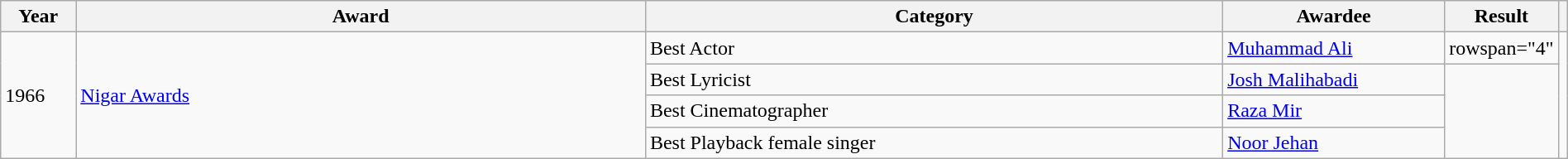<table class="wikitable plainrowheaders" width=100%>
<tr>
<th width=5%>Year</th>
<th style="width:40%;">Award</th>
<th style="width:40%;">Category</th>
<th style="width:40%;">Awardee</th>
<th style="width:10%;">Result</th>
<th width=5% class="unsortable"></th>
</tr>
<tr>
<td rowspan="4">1966</td>
<td rowspan="4"><a href='#'>Nigar Awards</a></td>
<td>Best Actor</td>
<td><a href='#'>Muhammad Ali</a></td>
<td>rowspan="4" </td>
<td align="center" rowspan="4"></td>
</tr>
<tr>
<td>Best Lyricist</td>
<td><a href='#'>Josh Malihabadi</a></td>
</tr>
<tr>
<td>Best Cinematographer</td>
<td><a href='#'>Raza Mir</a></td>
</tr>
<tr>
<td>Best Playback female singer</td>
<td><a href='#'>Noor Jehan</a></td>
</tr>
</table>
